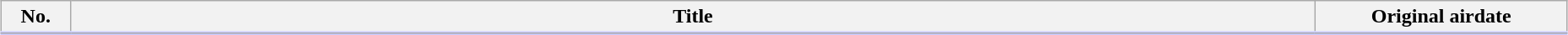<table class="wikitable" style="width:98%; margin:auto; background:#FFF;">
<tr style="border-bottom: 3px solid #CCF;">
<th style="width:3em;">No.</th>
<th>Title</th>
<th style="width:12em;">Original airdate</th>
</tr>
<tr>
</tr>
</table>
